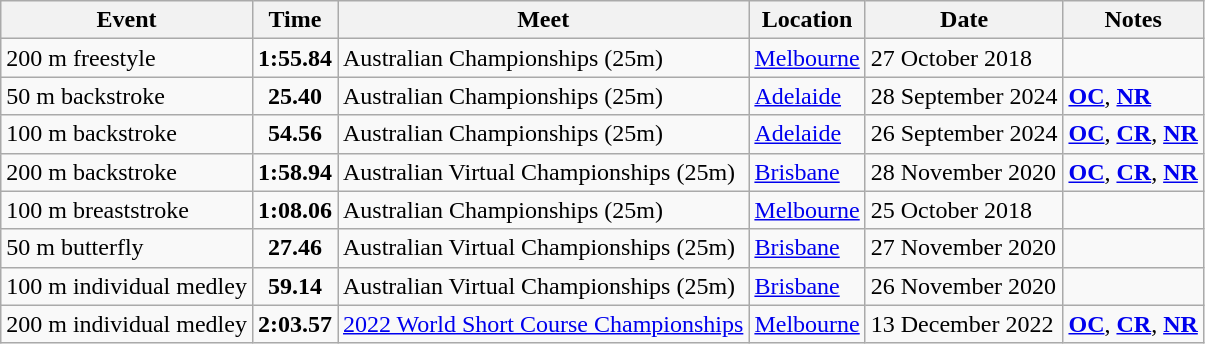<table class="wikitable">
<tr>
<th>Event</th>
<th>Time</th>
<th>Meet</th>
<th>Location</th>
<th>Date</th>
<th>Notes</th>
</tr>
<tr>
<td>200 m freestyle</td>
<td style="text-align:center;"><strong>1:55.84</strong></td>
<td>Australian Championships (25m)</td>
<td><a href='#'>Melbourne</a></td>
<td>27 October 2018</td>
<td></td>
</tr>
<tr>
<td>50 m backstroke</td>
<td style="text-align:center;"><strong>25.40</strong></td>
<td>Australian Championships (25m)</td>
<td><a href='#'>Adelaide</a></td>
<td>28 September 2024</td>
<td><strong><a href='#'>OC</a></strong>, <strong><a href='#'>NR</a></strong></td>
</tr>
<tr>
<td>100 m backstroke</td>
<td style="text-align:center;"><strong>54.56</strong></td>
<td>Australian Championships (25m)</td>
<td><a href='#'>Adelaide</a></td>
<td>26 September 2024</td>
<td><strong><a href='#'>OC</a></strong>, <strong><a href='#'>CR</a></strong>, <strong><a href='#'>NR</a></strong></td>
</tr>
<tr>
<td>200 m backstroke</td>
<td style="text-align:center;"><strong>1:58.94</strong></td>
<td>Australian Virtual Championships (25m)</td>
<td><a href='#'>Brisbane</a></td>
<td>28 November 2020</td>
<td><strong><a href='#'>OC</a></strong>, <strong><a href='#'>CR</a></strong>, <strong><a href='#'>NR</a></strong></td>
</tr>
<tr>
<td>100 m breaststroke</td>
<td style="text-align:center;"><strong>1:08.06</strong></td>
<td>Australian Championships (25m)</td>
<td><a href='#'>Melbourne</a></td>
<td>25 October 2018</td>
<td></td>
</tr>
<tr>
<td>50 m butterfly</td>
<td style="text-align:center;"><strong>27.46</strong></td>
<td>Australian Virtual Championships (25m)</td>
<td><a href='#'>Brisbane</a></td>
<td>27 November 2020</td>
<td></td>
</tr>
<tr>
<td>100 m individual medley</td>
<td style="text-align:center;"><strong>59.14</strong></td>
<td>Australian Virtual Championships (25m)</td>
<td><a href='#'>Brisbane</a></td>
<td>26 November 2020</td>
<td></td>
</tr>
<tr>
<td>200 m individual medley</td>
<td style="text-align:center;"><strong>2:03.57</strong></td>
<td><a href='#'>2022 World Short Course Championships</a></td>
<td><a href='#'>Melbourne</a></td>
<td>13 December 2022</td>
<td><strong><a href='#'>OC</a></strong>, <strong><a href='#'>CR</a></strong>, <strong><a href='#'>NR</a></strong></td>
</tr>
</table>
